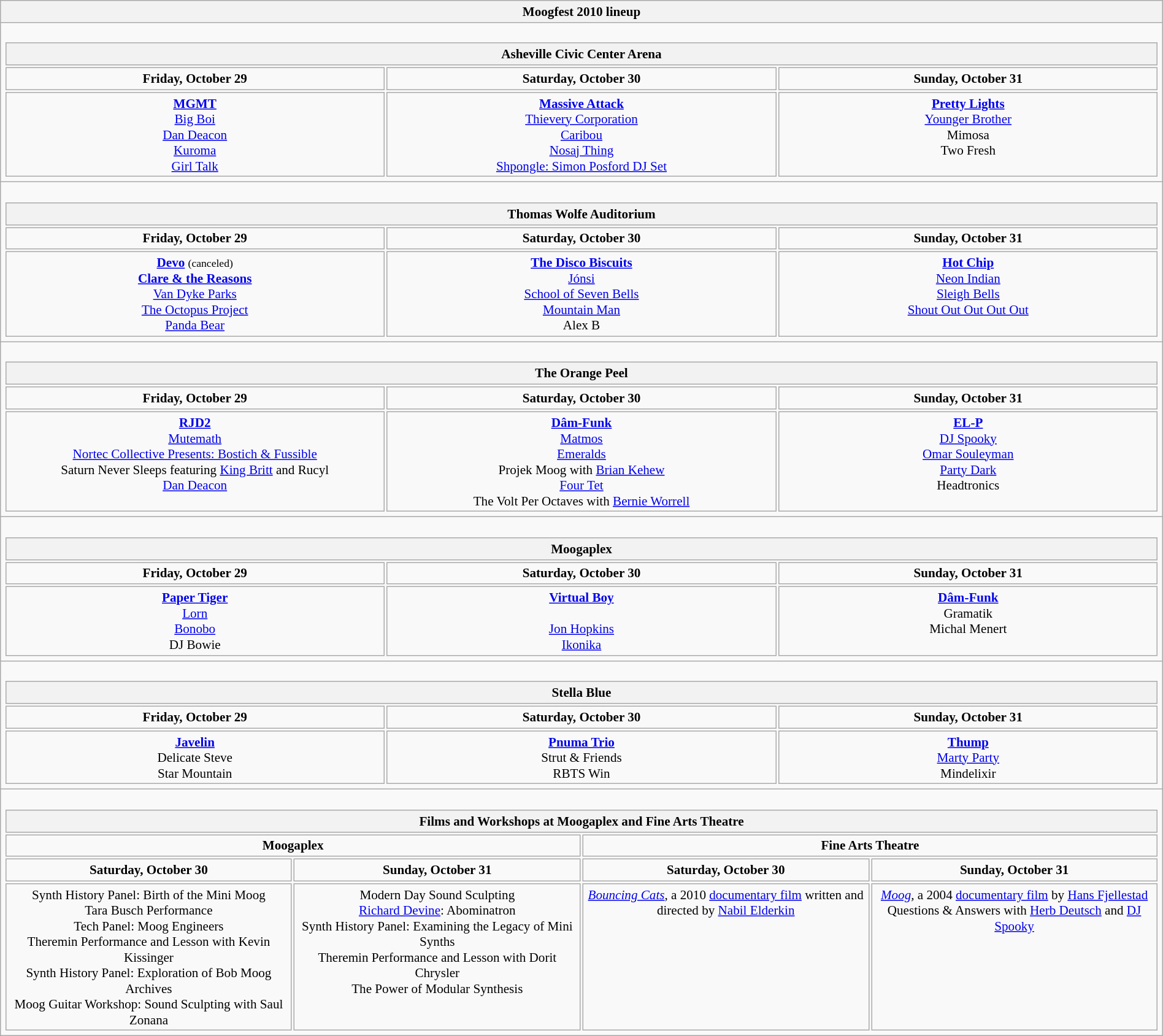<table class="wikitable" style="width:100%; font-size:88%">
<tr>
<th>Moogfest 2010 lineup</th>
</tr>
<tr>
<td><br><table class="collapsible collapsed" style="width:100%; text-align:center">
<tr>
<th colspan=3>Asheville Civic Center Arena</th>
</tr>
<tr style="vertical-align:top">
<td style="width:33%; font-weight:bold">Friday, October 29</td>
<td style="width:34%; font-weight:bold">Saturday, October 30</td>
<td style="width:33%; font-weight:bold">Sunday, October 31</td>
</tr>
<tr style="vertical-align:top">
<td><strong><a href='#'>MGMT</a></strong><br><a href='#'>Big Boi</a><br><a href='#'>Dan Deacon</a><br><a href='#'>Kuroma</a><br><a href='#'>Girl Talk</a></td>
<td><strong><a href='#'>Massive Attack</a></strong><br><a href='#'>Thievery Corporation</a><br><a href='#'>Caribou</a><br><a href='#'>Nosaj Thing</a><br><a href='#'>Shpongle: Simon Posford DJ Set</a></td>
<td><strong><a href='#'>Pretty Lights</a></strong><br><a href='#'>Younger Brother</a><br>Mimosa<br>Two Fresh</td>
</tr>
</table>
</td>
</tr>
<tr>
<td><br><table class="collapsible collapsed" style="width:100%; text-align:center">
<tr>
<th colspan=3>Thomas Wolfe Auditorium</th>
</tr>
<tr style="vertical-align:top">
<td style="width:33%; font-weight:bold">Friday, October 29</td>
<td style="width:34%; font-weight:bold">Saturday, October 30</td>
<td style="width:33%; font-weight:bold">Sunday, October 31</td>
</tr>
<tr style="vertical-align:top">
<td><span><strong><a href='#'>Devo</a></strong></span> <small>(canceled)</small><br><strong><a href='#'>Clare & the Reasons</a></strong><br><a href='#'>Van Dyke Parks</a><br><a href='#'>The Octopus Project</a><br><a href='#'>Panda Bear</a></td>
<td><strong><a href='#'>The Disco Biscuits</a></strong><br><a href='#'>Jónsi</a><br><a href='#'>School of Seven Bells</a><br><a href='#'>Mountain Man</a><br>Alex B</td>
<td><strong><a href='#'>Hot Chip</a></strong><br><a href='#'>Neon Indian</a><br><a href='#'>Sleigh Bells</a><br><a href='#'>Shout Out Out Out Out</a></td>
</tr>
</table>
</td>
</tr>
<tr>
<td><br><table class="collapsible collapsed" style="width:100%; text-align:center">
<tr>
<th colspan=3>The Orange Peel</th>
</tr>
<tr style="vertical-align:top">
<td style="width:33%; font-weight:bold">Friday, October 29</td>
<td style="width:34%; font-weight:bold">Saturday, October 30</td>
<td style="width:33%; font-weight:bold">Sunday, October 31</td>
</tr>
<tr style="vertical-align:top">
<td><strong><a href='#'>RJD2</a></strong><br><a href='#'>Mutemath</a><br><a href='#'>Nortec Collective Presents: Bostich & Fussible</a><br>Saturn Never Sleeps featuring <a href='#'>King Britt</a> and Rucyl<br><a href='#'>Dan Deacon</a></td>
<td><strong><a href='#'>Dâm-Funk</a></strong><br><a href='#'>Matmos</a><br><a href='#'>Emeralds</a><br>Projek Moog with <a href='#'>Brian Kehew</a><br><a href='#'>Four Tet</a><br>The Volt Per Octaves with <a href='#'>Bernie Worrell</a></td>
<td><strong><a href='#'>EL-P</a></strong><br><a href='#'>DJ Spooky</a><br><a href='#'>Omar Souleyman</a><br><a href='#'>Party Dark</a><br>Headtronics</td>
</tr>
</table>
</td>
</tr>
<tr>
<td><br><table class="collapsible collapsed" style="width:100%; text-align:center">
<tr>
<th colspan=3>Moogaplex</th>
</tr>
<tr style="vertical-align:top">
<td style="width:33%; font-weight:bold">Friday, October 29</td>
<td style="width:34%; font-weight:bold">Saturday, October 30</td>
<td style="width:33%; font-weight:bold">Sunday, October 31</td>
</tr>
<tr style="vertical-align:top">
<td><strong><a href='#'>Paper Tiger</a></strong><br><a href='#'>Lorn</a><br><a href='#'>Bonobo</a><br>DJ Bowie</td>
<td><strong><a href='#'>Virtual Boy</a></strong><br><br><a href='#'>Jon Hopkins</a><br><a href='#'>Ikonika</a></td>
<td><strong><a href='#'>Dâm-Funk</a></strong><br>Gramatik<br>Michal Menert</td>
</tr>
</table>
</td>
</tr>
<tr>
<td><br><table class="collapsible collapsed" style="width:100%; text-align:center">
<tr>
<th colspan=3>Stella Blue</th>
</tr>
<tr style="vertical-align:top">
<td style="width:33%; font-weight:bold">Friday, October 29</td>
<td style="width:34%; font-weight:bold">Saturday, October 30</td>
<td style="width:33%; font-weight:bold">Sunday, October 31</td>
</tr>
<tr style="vertical-align:top">
<td><strong><a href='#'>Javelin</a></strong><br>Delicate Steve<br>Star Mountain</td>
<td><strong><a href='#'>Pnuma Trio</a></strong><br>Strut & Friends<br>RBTS Win</td>
<td><strong><a href='#'>Thump</a></strong><br><a href='#'>Marty Party</a><br>Mindelixir</td>
</tr>
</table>
</td>
</tr>
<tr>
<td><br><table class="collapsible collapsed" style="width:100%; text-align:center">
<tr>
<th colspan=4>Films and Workshops at Moogaplex and Fine Arts Theatre</th>
</tr>
<tr style="vertical-align:top">
<td colspan=2 style="width: 50%; font-weight: bold">Moogaplex</td>
<td colspan=2 style="width: 50%; font-weight: bold">Fine Arts Theatre</td>
</tr>
<tr style="vertical-align:top">
<td style="width:25%; font-weight:bold">Saturday, October 30</td>
<td style="width:25%; font-weight:bold">Sunday, October 31</td>
<td style="width:25%; font-weight:bold">Saturday, October 30</td>
<td style="width:25%; font-weight:bold">Sunday, October 31</td>
</tr>
<tr style="vertical-align:top">
<td>Synth History Panel: Birth of the Mini Moog<br>Tara Busch Performance<br>Tech Panel: Moog Engineers<br>Theremin Performance and Lesson with Kevin Kissinger<br>Synth History Panel: Exploration of Bob Moog Archives<br>Moog Guitar Workshop: Sound Sculpting with Saul Zonana</td>
<td>Modern Day Sound Sculpting<br><a href='#'>Richard Devine</a>: Abominatron<br>Synth History Panel: Examining the Legacy of Mini Synths<br>Theremin Performance and Lesson with Dorit Chrysler<br>The Power of Modular Synthesis</td>
<td><em><a href='#'>Bouncing Cats</a></em>, a 2010 <a href='#'>documentary film</a> written and directed by <a href='#'>Nabil Elderkin</a></td>
<td><em><a href='#'>Moog</a></em>, a 2004 <a href='#'>documentary film</a> by <a href='#'>Hans Fjellestad</a><br>Questions & Answers with <a href='#'>Herb Deutsch</a> and <a href='#'>DJ Spooky</a></td>
</tr>
</table>
</td>
</tr>
</table>
